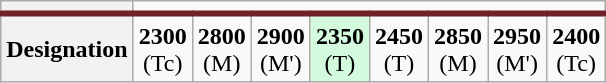<table class="wikitable" style="text-align: center">
<tr style="border-bottom: 4px solid #702029">
<th></th>
<td colspan="8"> </td>
</tr>
<tr>
<th>Designation</th>
<td><strong>2300</strong><br>(Tc)</td>
<td><strong>2800</strong><br>(M)</td>
<td><strong>2900</strong><br>(M')</td>
<td style="background: #3fff6f33; color: inherit"><strong>2350</strong><br>(T)</td>
<td><strong>2450</strong><br>(T)</td>
<td><strong>2850</strong><br>(M)</td>
<td><strong>2950</strong><br>(M')</td>
<td><strong>2400</strong><br>(Tc)</td>
</tr>
</table>
